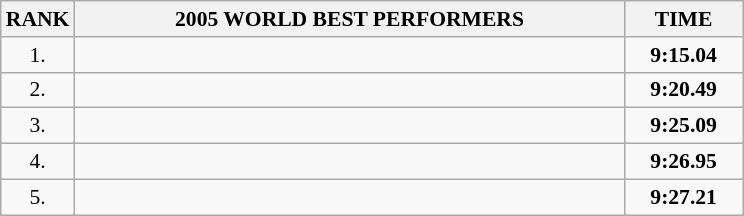<table class="wikitable" style="font-size: 90%;">
<tr>
<th>RANK</th>
<th align="center" style="width: 25em">2005 WORLD BEST PERFORMERS</th>
<th align="center" style="width: 5em">TIME</th>
</tr>
<tr>
<td align="center">1.</td>
<td></td>
<td align="center"><strong>9:15.04</strong></td>
</tr>
<tr>
<td align="center">2.</td>
<td></td>
<td align="center"><strong>9:20.49</strong></td>
</tr>
<tr>
<td align="center">3.</td>
<td></td>
<td align="center"><strong>9:25.09</strong></td>
</tr>
<tr>
<td align="center">4.</td>
<td></td>
<td align="center"><strong>9:26.95</strong></td>
</tr>
<tr>
<td align="center">5.</td>
<td></td>
<td align="center"><strong>9:27.21</strong></td>
</tr>
</table>
